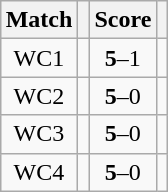<table class="wikitable" style="font-size: 100%; margin: 1em auto 1em auto;">
<tr>
<th>Match</th>
<th></th>
<th>Score</th>
<th></th>
</tr>
<tr>
<td align="center">WC1</td>
<td><strong></strong></td>
<td align="center"><strong>5</strong>–1</td>
<td></td>
</tr>
<tr>
<td align="center">WC2</td>
<td><strong></strong></td>
<td align="center"><strong>5</strong>–0</td>
<td></td>
</tr>
<tr>
<td align="center">WC3</td>
<td><strong></strong></td>
<td align="center"><strong>5</strong>–0</td>
<td></td>
</tr>
<tr>
<td align="center">WC4</td>
<td><strong></strong></td>
<td align="center"><strong>5</strong>–0</td>
<td></td>
</tr>
</table>
